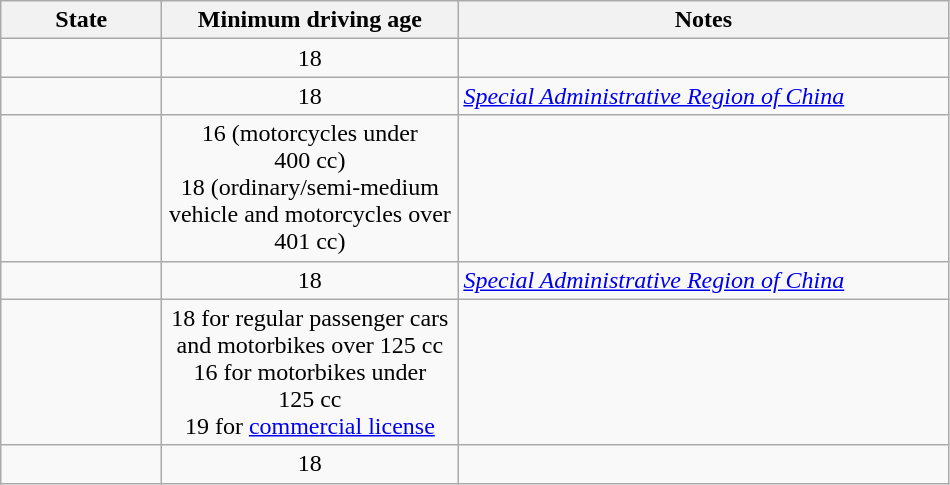<table class="wikitable sortable">
<tr>
<th width="100">State</th>
<th width="190">Minimum driving age</th>
<th width="320">Notes</th>
</tr>
<tr>
<td></td>
<td style="text-align:center;">18</td>
<td></td>
</tr>
<tr>
<td><em></em></td>
<td style="text-align:center;">18</td>
<td><em><a href='#'>Special Administrative Region of China</a></em></td>
</tr>
<tr>
<td></td>
<td style="text-align:center;">16 (motorcycles under 400 cc)<br>18 (ordinary/semi-medium vehicle and motorcycles over 401 cc)</td>
<td></td>
</tr>
<tr>
<td><em></em></td>
<td style="text-align:center;">18</td>
<td><em><a href='#'>Special Administrative Region of China</a></em></td>
</tr>
<tr>
<td></td>
<td style="text-align:center;">18 for regular passenger cars and motorbikes over 125 cc<br>16 for motorbikes under 125 cc<br>19 for <a href='#'>commercial license</a></td>
<td></td>
</tr>
<tr>
<td><em></em></td>
<td style="text-align:center;">18</td>
<td></td>
</tr>
</table>
